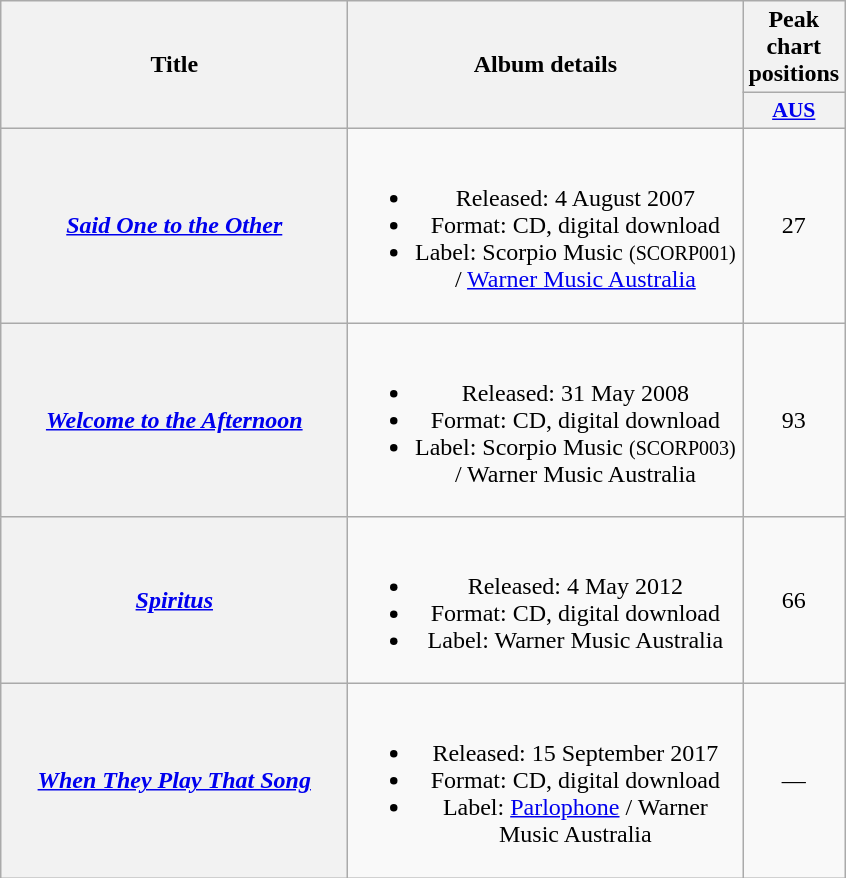<table class="wikitable plainrowheaders" style="text-align:center;">
<tr>
<th scope="col" rowspan="2" style="width:14em;">Title</th>
<th scope="col" rowspan="2" style="width:16em;">Album details</th>
<th scope="col" colspan="1">Peak chart positions</th>
</tr>
<tr>
<th scope="col" style="width:3em;font-size:90%;"><a href='#'>AUS</a><br></th>
</tr>
<tr>
<th scope="row"><em><a href='#'>Said One to the Other</a></em></th>
<td><br><ul><li>Released: 4 August 2007</li><li>Format: CD, digital download</li><li>Label: Scorpio Music <small>(SCORP001)</small> / <a href='#'>Warner Music Australia</a></li></ul></td>
<td>27</td>
</tr>
<tr>
<th scope="row"><em><a href='#'>Welcome to the Afternoon</a></em></th>
<td><br><ul><li>Released: 31 May 2008</li><li>Format: CD, digital download</li><li>Label: Scorpio Music <small>(SCORP003)</small> / Warner Music Australia</li></ul></td>
<td>93</td>
</tr>
<tr>
<th scope="row"><em><a href='#'>Spiritus</a></em></th>
<td><br><ul><li>Released: 4 May 2012</li><li>Format: CD, digital download</li><li>Label: Warner Music Australia</li></ul></td>
<td>66</td>
</tr>
<tr>
<th scope="row"><em><a href='#'>When They Play That Song</a></em></th>
<td><br><ul><li>Released: 15 September 2017</li><li>Format: CD, digital download</li><li>Label: <a href='#'>Parlophone</a> / Warner Music Australia</li></ul></td>
<td>—</td>
</tr>
</table>
